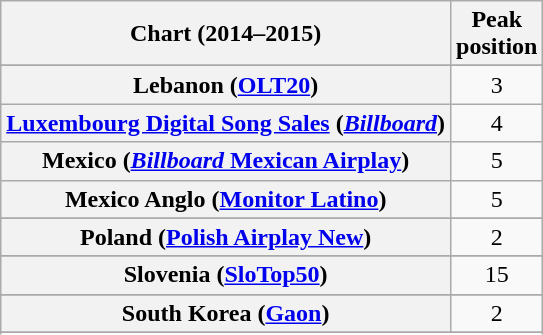<table class="wikitable sortable plainrowheaders" style="text-align:center;">
<tr>
<th scope="col">Chart (2014–2015)</th>
<th scope="col">Peak<br>position</th>
</tr>
<tr>
</tr>
<tr>
</tr>
<tr>
</tr>
<tr>
</tr>
<tr>
</tr>
<tr>
</tr>
<tr>
</tr>
<tr>
</tr>
<tr>
</tr>
<tr>
</tr>
<tr>
</tr>
<tr>
</tr>
<tr>
</tr>
<tr>
</tr>
<tr>
</tr>
<tr>
</tr>
<tr>
</tr>
<tr>
</tr>
<tr>
</tr>
<tr>
</tr>
<tr>
</tr>
<tr>
<th scope="row">Lebanon (<a href='#'>OLT20</a>)</th>
<td style="text-align:center;">3</td>
</tr>
<tr>
<th scope="row"><a href='#'>Luxembourg Digital Song Sales</a> (<em><a href='#'>Billboard</a></em>)</th>
<td style="text-align:center">4</td>
</tr>
<tr>
<th scope="row">Mexico (<a href='#'><em>Billboard</em> Mexican Airplay</a>)</th>
<td>5</td>
</tr>
<tr>
<th scope="row">Mexico Anglo (<a href='#'>Monitor Latino</a>)</th>
<td>5</td>
</tr>
<tr>
</tr>
<tr>
</tr>
<tr>
</tr>
<tr>
</tr>
<tr>
<th scope="row">Poland (<a href='#'>Polish Airplay New</a>)</th>
<td align="center">2</td>
</tr>
<tr>
</tr>
<tr>
</tr>
<tr>
</tr>
<tr>
</tr>
<tr>
<th scope="row">Slovenia (<a href='#'>SloTop50</a>)</th>
<td align=center>15</td>
</tr>
<tr>
</tr>
<tr>
<th scope="row">South Korea (<a href='#'>Gaon</a>)</th>
<td>2</td>
</tr>
<tr>
</tr>
<tr>
</tr>
<tr>
</tr>
<tr>
</tr>
<tr>
</tr>
<tr>
</tr>
<tr>
</tr>
<tr>
</tr>
<tr>
</tr>
<tr>
</tr>
<tr>
</tr>
</table>
